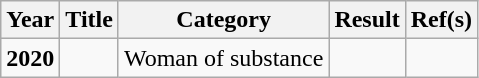<table class= "wikitable" style="text-align:center;">
<tr>
<th>Year</th>
<th>Title</th>
<th>Category</th>
<th>Result</th>
<th>Ref(s)</th>
</tr>
<tr>
<td><strong>2020</strong></td>
<td></td>
<td>Woman of substance</td>
<td></td>
<td></td>
</tr>
</table>
